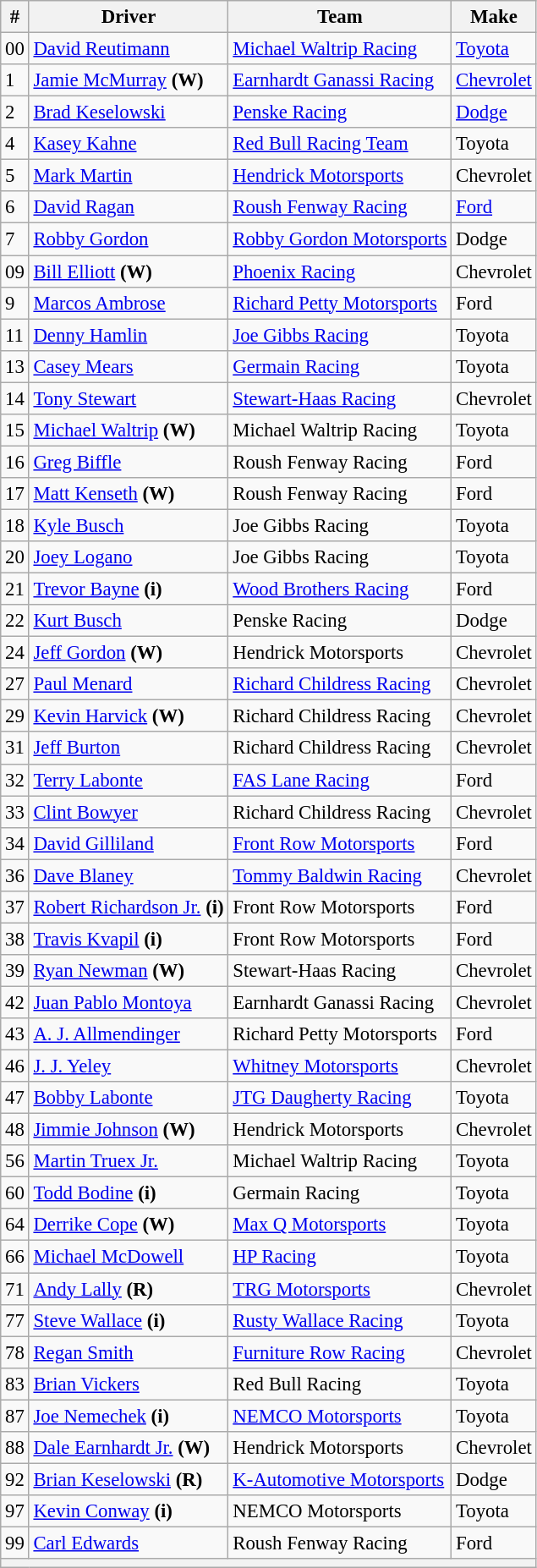<table class="wikitable" style="font-size:95%">
<tr>
<th>#</th>
<th>Driver</th>
<th>Team</th>
<th>Make</th>
</tr>
<tr>
<td>00</td>
<td><a href='#'>David Reutimann</a></td>
<td><a href='#'>Michael Waltrip Racing</a></td>
<td><a href='#'>Toyota</a></td>
</tr>
<tr>
<td>1</td>
<td><a href='#'>Jamie McMurray</a> <strong>(W)</strong></td>
<td><a href='#'>Earnhardt Ganassi Racing</a></td>
<td><a href='#'>Chevrolet</a></td>
</tr>
<tr>
<td>2</td>
<td><a href='#'>Brad Keselowski</a></td>
<td><a href='#'>Penske Racing</a></td>
<td><a href='#'>Dodge</a></td>
</tr>
<tr>
<td>4</td>
<td><a href='#'>Kasey Kahne</a></td>
<td><a href='#'>Red Bull Racing Team</a></td>
<td>Toyota</td>
</tr>
<tr>
<td>5</td>
<td><a href='#'>Mark Martin</a></td>
<td><a href='#'>Hendrick Motorsports</a></td>
<td>Chevrolet</td>
</tr>
<tr>
<td>6</td>
<td><a href='#'>David Ragan</a></td>
<td><a href='#'>Roush Fenway Racing</a></td>
<td><a href='#'>Ford</a></td>
</tr>
<tr>
<td>7</td>
<td><a href='#'>Robby Gordon</a></td>
<td><a href='#'>Robby Gordon Motorsports</a></td>
<td>Dodge</td>
</tr>
<tr>
<td>09</td>
<td><a href='#'>Bill Elliott</a> <strong>(W)</strong></td>
<td><a href='#'>Phoenix Racing</a></td>
<td>Chevrolet</td>
</tr>
<tr>
<td>9</td>
<td><a href='#'>Marcos Ambrose</a></td>
<td><a href='#'>Richard Petty Motorsports</a></td>
<td>Ford</td>
</tr>
<tr>
<td>11</td>
<td><a href='#'>Denny Hamlin</a></td>
<td><a href='#'>Joe Gibbs Racing</a></td>
<td>Toyota</td>
</tr>
<tr>
<td>13</td>
<td><a href='#'>Casey Mears</a></td>
<td><a href='#'>Germain Racing</a></td>
<td>Toyota</td>
</tr>
<tr>
<td>14</td>
<td><a href='#'>Tony Stewart</a></td>
<td><a href='#'>Stewart-Haas Racing</a></td>
<td>Chevrolet</td>
</tr>
<tr>
<td>15</td>
<td><a href='#'>Michael Waltrip</a> <strong>(W)</strong></td>
<td>Michael Waltrip Racing</td>
<td>Toyota</td>
</tr>
<tr>
<td>16</td>
<td><a href='#'>Greg Biffle</a></td>
<td>Roush Fenway Racing</td>
<td>Ford</td>
</tr>
<tr>
<td>17</td>
<td><a href='#'>Matt Kenseth</a> <strong>(W)</strong></td>
<td>Roush Fenway Racing</td>
<td>Ford</td>
</tr>
<tr>
<td>18</td>
<td><a href='#'>Kyle Busch</a></td>
<td>Joe Gibbs Racing</td>
<td>Toyota</td>
</tr>
<tr>
<td>20</td>
<td><a href='#'>Joey Logano</a></td>
<td>Joe Gibbs Racing</td>
<td>Toyota</td>
</tr>
<tr>
<td>21</td>
<td><a href='#'>Trevor Bayne</a> <strong>(i)</strong></td>
<td><a href='#'>Wood Brothers Racing</a></td>
<td>Ford</td>
</tr>
<tr>
<td>22</td>
<td><a href='#'>Kurt Busch</a></td>
<td>Penske Racing</td>
<td>Dodge</td>
</tr>
<tr>
<td>24</td>
<td><a href='#'>Jeff Gordon</a> <strong>(W)</strong></td>
<td>Hendrick Motorsports</td>
<td>Chevrolet</td>
</tr>
<tr>
<td>27</td>
<td><a href='#'>Paul Menard</a></td>
<td><a href='#'>Richard Childress Racing</a></td>
<td>Chevrolet</td>
</tr>
<tr>
<td>29</td>
<td><a href='#'>Kevin Harvick</a> <strong>(W)</strong></td>
<td>Richard Childress Racing</td>
<td>Chevrolet</td>
</tr>
<tr>
<td>31</td>
<td><a href='#'>Jeff Burton</a></td>
<td>Richard Childress Racing</td>
<td>Chevrolet</td>
</tr>
<tr>
<td>32</td>
<td><a href='#'>Terry Labonte</a></td>
<td><a href='#'>FAS Lane Racing</a></td>
<td>Ford</td>
</tr>
<tr>
<td>33</td>
<td><a href='#'>Clint Bowyer</a></td>
<td>Richard Childress Racing</td>
<td>Chevrolet</td>
</tr>
<tr>
<td>34</td>
<td><a href='#'>David Gilliland</a></td>
<td><a href='#'>Front Row Motorsports</a></td>
<td>Ford</td>
</tr>
<tr>
<td>36</td>
<td><a href='#'>Dave Blaney</a></td>
<td><a href='#'>Tommy Baldwin Racing</a></td>
<td>Chevrolet</td>
</tr>
<tr>
<td>37</td>
<td><a href='#'>Robert Richardson Jr.</a> <strong>(i)</strong></td>
<td>Front Row Motorsports</td>
<td>Ford</td>
</tr>
<tr>
<td>38</td>
<td><a href='#'>Travis Kvapil</a> <strong>(i)</strong></td>
<td>Front Row Motorsports</td>
<td>Ford</td>
</tr>
<tr>
<td>39</td>
<td><a href='#'>Ryan Newman</a> <strong>(W)</strong></td>
<td>Stewart-Haas Racing</td>
<td>Chevrolet</td>
</tr>
<tr>
<td>42</td>
<td><a href='#'>Juan Pablo Montoya</a></td>
<td>Earnhardt Ganassi Racing</td>
<td>Chevrolet</td>
</tr>
<tr>
<td>43</td>
<td><a href='#'>A. J. Allmendinger</a></td>
<td>Richard Petty Motorsports</td>
<td>Ford</td>
</tr>
<tr>
<td>46</td>
<td><a href='#'>J. J. Yeley</a></td>
<td><a href='#'>Whitney Motorsports</a></td>
<td>Chevrolet</td>
</tr>
<tr>
<td>47</td>
<td><a href='#'>Bobby Labonte</a></td>
<td><a href='#'>JTG Daugherty Racing</a></td>
<td>Toyota</td>
</tr>
<tr>
<td>48</td>
<td><a href='#'>Jimmie Johnson</a> <strong>(W)</strong></td>
<td>Hendrick Motorsports</td>
<td>Chevrolet</td>
</tr>
<tr>
<td>56</td>
<td><a href='#'>Martin Truex Jr.</a></td>
<td>Michael Waltrip Racing</td>
<td>Toyota</td>
</tr>
<tr>
<td>60</td>
<td><a href='#'>Todd Bodine</a> <strong>(i)</strong></td>
<td>Germain Racing</td>
<td>Toyota</td>
</tr>
<tr>
<td>64</td>
<td><a href='#'>Derrike Cope</a> <strong>(W)</strong></td>
<td><a href='#'>Max Q Motorsports</a></td>
<td>Toyota</td>
</tr>
<tr>
<td>66</td>
<td><a href='#'>Michael McDowell</a></td>
<td><a href='#'>HP Racing</a></td>
<td>Toyota</td>
</tr>
<tr>
<td>71</td>
<td><a href='#'>Andy Lally</a> <strong>(R)</strong></td>
<td><a href='#'>TRG Motorsports</a></td>
<td>Chevrolet</td>
</tr>
<tr>
<td>77</td>
<td><a href='#'>Steve Wallace</a> <strong>(i)</strong></td>
<td><a href='#'>Rusty Wallace Racing</a></td>
<td>Toyota</td>
</tr>
<tr>
<td>78</td>
<td><a href='#'>Regan Smith</a></td>
<td><a href='#'>Furniture Row Racing</a></td>
<td>Chevrolet</td>
</tr>
<tr>
<td>83</td>
<td><a href='#'>Brian Vickers</a></td>
<td>Red Bull Racing</td>
<td>Toyota</td>
</tr>
<tr>
<td>87</td>
<td><a href='#'>Joe Nemechek</a> <strong>(i)</strong></td>
<td><a href='#'>NEMCO Motorsports</a></td>
<td>Toyota</td>
</tr>
<tr>
<td>88</td>
<td><a href='#'>Dale Earnhardt Jr.</a> <strong>(W)</strong></td>
<td>Hendrick Motorsports</td>
<td>Chevrolet</td>
</tr>
<tr>
<td>92</td>
<td><a href='#'>Brian Keselowski</a> <strong>(R)</strong></td>
<td><a href='#'>K-Automotive Motorsports</a></td>
<td>Dodge</td>
</tr>
<tr>
<td>97</td>
<td><a href='#'>Kevin Conway</a> <strong>(i)</strong></td>
<td>NEMCO Motorsports</td>
<td>Toyota</td>
</tr>
<tr>
<td>99</td>
<td><a href='#'>Carl Edwards</a></td>
<td>Roush Fenway Racing</td>
<td>Ford</td>
</tr>
<tr>
<th colspan="4"></th>
</tr>
</table>
